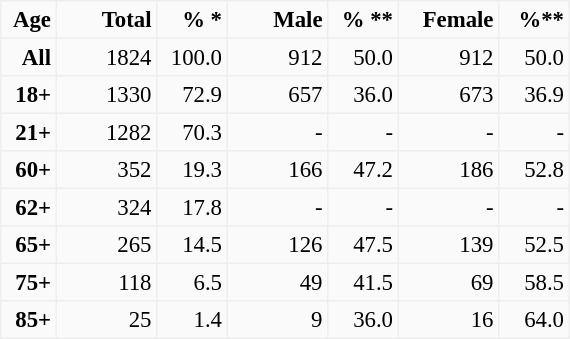<table border="1" cellpadding="3" cellspacing="0" style="margin: 1em 1em 1em 0; background: #fafafa; border: 1px #eee solid; border-collapse: collapse; font-size: 95%; text-align: right">
<tr>
<th width="30">Age</th>
<th width="60">Total</th>
<th width="40">% *</th>
<th width="60">Male</th>
<th width="40">% **</th>
<th width="60">Female</th>
<th width="40">%**</th>
</tr>
<tr>
<td><strong>All</strong></td>
<td>1824</td>
<td>100.0</td>
<td>912</td>
<td>50.0</td>
<td>912</td>
<td>50.0</td>
</tr>
<tr>
<td><strong>18+</strong></td>
<td>1330</td>
<td>72.9</td>
<td>657</td>
<td>36.0</td>
<td>673</td>
<td>36.9</td>
</tr>
<tr>
<td><strong>21+</strong></td>
<td>1282</td>
<td>70.3</td>
<td>-</td>
<td>-</td>
<td>-</td>
<td>-</td>
</tr>
<tr>
<td><strong>60+</strong></td>
<td>352</td>
<td>19.3</td>
<td>166</td>
<td>47.2</td>
<td>186</td>
<td>52.8</td>
</tr>
<tr>
<td><strong>62+</strong></td>
<td>324</td>
<td>17.8</td>
<td>-</td>
<td>-</td>
<td>-</td>
<td>-</td>
</tr>
<tr>
<td><strong>65+</strong></td>
<td>265</td>
<td>14.5</td>
<td>126</td>
<td>47.5</td>
<td>139</td>
<td>52.5</td>
</tr>
<tr>
<td><strong>75+</strong></td>
<td>118</td>
<td>6.5</td>
<td>49</td>
<td>41.5</td>
<td>69</td>
<td>58.5</td>
</tr>
<tr>
<td><strong>85+</strong></td>
<td>25</td>
<td>1.4</td>
<td>9</td>
<td>36.0</td>
<td>16</td>
<td>64.0</td>
</tr>
</table>
